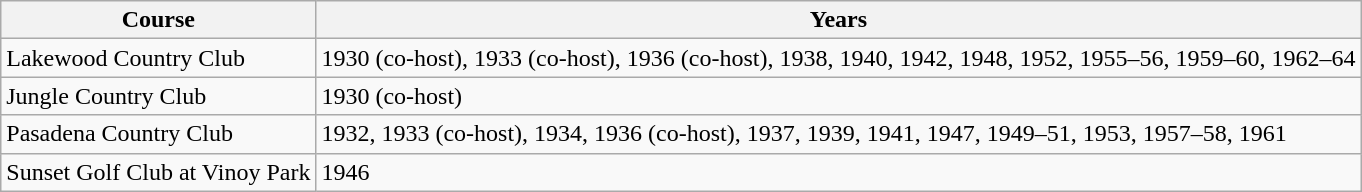<table class="wikitable">
<tr>
<th>Course</th>
<th>Years</th>
</tr>
<tr>
<td>Lakewood Country Club</td>
<td>1930 (co-host), 1933 (co-host), 1936 (co-host), 1938, 1940, 1942, 1948, 1952, 1955–56, 1959–60, 1962–64</td>
</tr>
<tr>
<td>Jungle Country Club</td>
<td>1930 (co-host)</td>
</tr>
<tr>
<td>Pasadena Country Club</td>
<td>1932, 1933 (co-host), 1934, 1936 (co-host), 1937, 1939, 1941, 1947, 1949–51, 1953, 1957–58, 1961</td>
</tr>
<tr>
<td>Sunset Golf Club at Vinoy Park</td>
<td>1946</td>
</tr>
</table>
